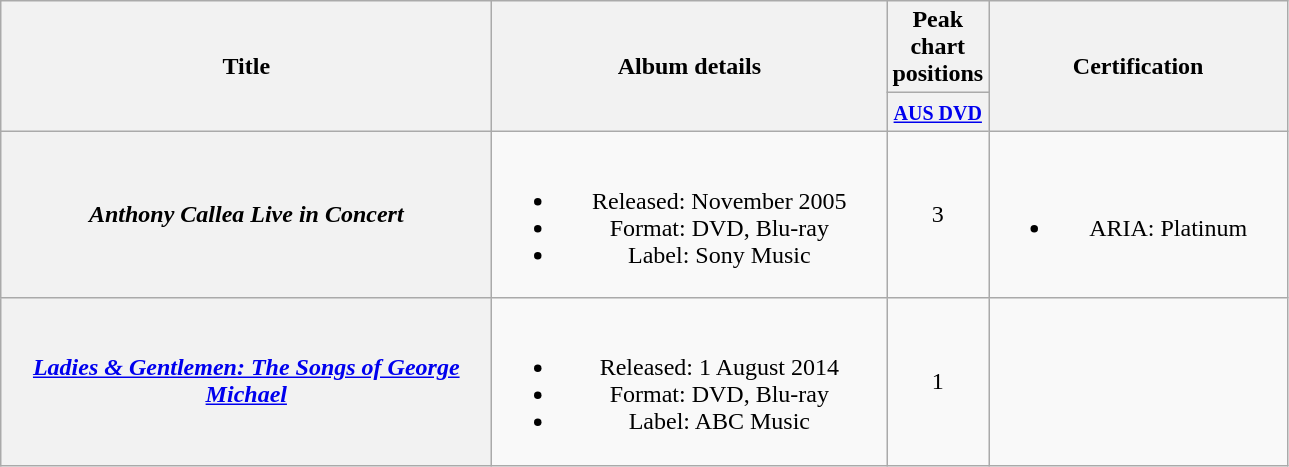<table class="wikitable plainrowheaders" style="text-align:center;">
<tr>
<th scope="col" rowspan="2" style="width:20em;">Title</th>
<th scope="col" rowspan="2" style="width:16em;">Album details</th>
<th scope="col">Peak chart<br>positions</th>
<th scope="col" rowspan="2" style="width:12em;">Certification</th>
</tr>
<tr>
<th style="text-align:center; width:50px;"><small><a href='#'>AUS DVD</a></small><br></th>
</tr>
<tr>
<th scope="row"><em>Anthony Callea Live in Concert</em></th>
<td><br><ul><li>Released: November 2005</li><li>Format: DVD, Blu-ray</li><li>Label: Sony Music</li></ul></td>
<td>3</td>
<td><br><ul><li>ARIA: Platinum</li></ul></td>
</tr>
<tr>
<th scope="row"><em><a href='#'>Ladies & Gentlemen: The Songs of George Michael</a></em></th>
<td><br><ul><li>Released: 1 August 2014</li><li>Format: DVD, Blu-ray</li><li>Label: ABC Music</li></ul></td>
<td>1</td>
<td></td>
</tr>
</table>
